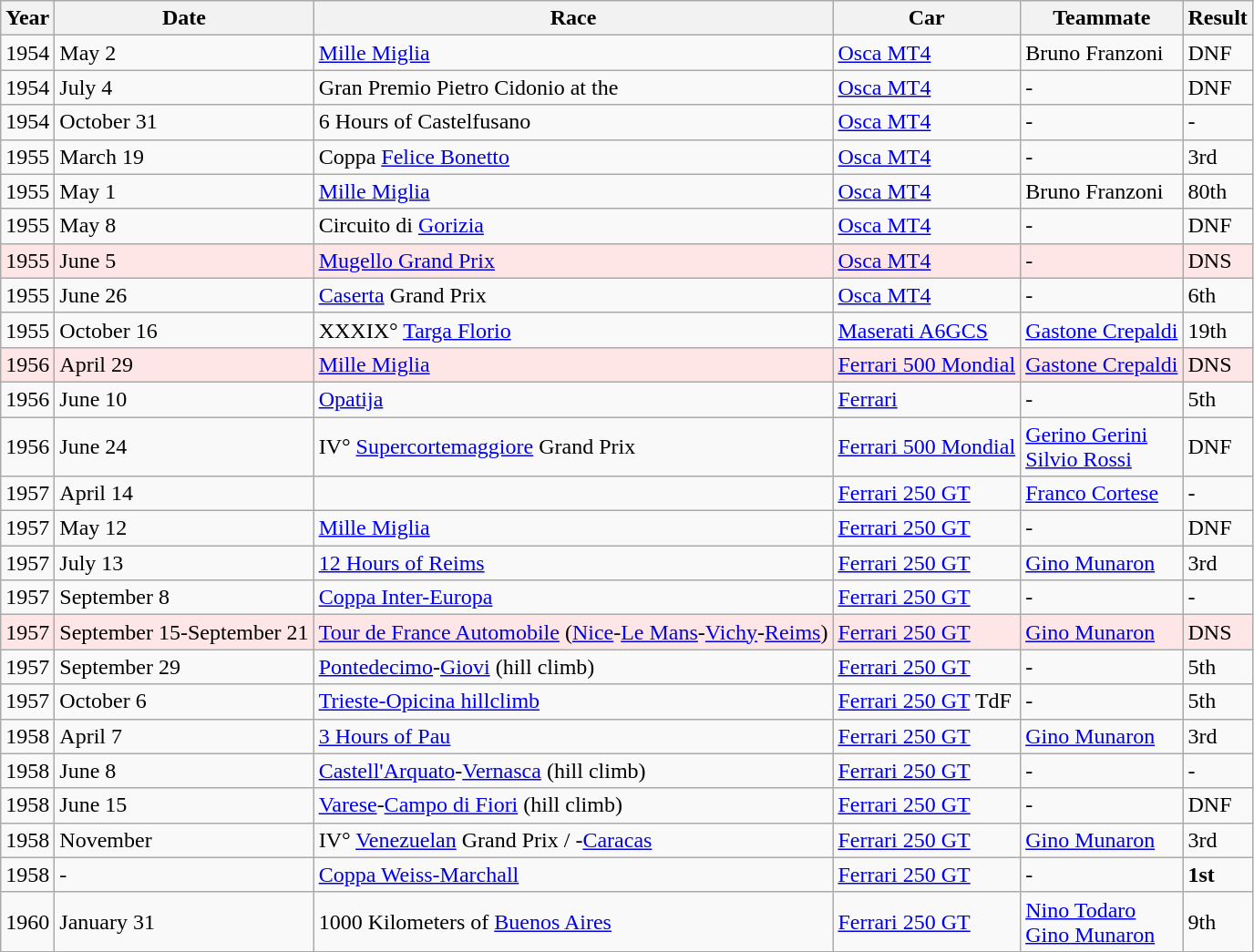<table class="wikitable sortable">
<tr>
<th>Year</th>
<th>Date</th>
<th>Race</th>
<th>Car</th>
<th>Teammate</th>
<th>Result</th>
</tr>
<tr>
<td>1954</td>
<td>May 2</td>
<td><a href='#'>Mille Miglia</a></td>
<td><a href='#'>Osca MT4</a></td>
<td>Bruno Franzoni</td>
<td>DNF</td>
</tr>
<tr>
<td>1954</td>
<td>July 4</td>
<td>Gran Premio Pietro Cidonio at the </td>
<td><a href='#'>Osca MT4</a></td>
<td>-</td>
<td>DNF</td>
</tr>
<tr>
<td>1954</td>
<td>October 31</td>
<td>6 Hours of Castelfusano</td>
<td><a href='#'>Osca MT4</a></td>
<td>-</td>
<td>-</td>
</tr>
<tr>
<td>1955</td>
<td>March 19</td>
<td>Coppa <a href='#'>Felice Bonetto</a></td>
<td><a href='#'>Osca MT4</a></td>
<td>-</td>
<td>3rd</td>
</tr>
<tr>
<td>1955</td>
<td>May 1</td>
<td><a href='#'>Mille Miglia</a></td>
<td><a href='#'>Osca MT4</a></td>
<td>Bruno Franzoni</td>
<td>80th</td>
</tr>
<tr>
<td>1955</td>
<td>May 8</td>
<td>Circuito di <a href='#'>Gorizia</a></td>
<td><a href='#'>Osca MT4</a></td>
<td>-</td>
<td>DNF</td>
</tr>
<tr>
<td style="background:#ffe6e6;">1955</td>
<td style="background:#ffe6e6;">June 5</td>
<td style="background:#ffe6e6;"><a href='#'>Mugello Grand Prix</a></td>
<td style="background:#ffe6e6;"><a href='#'>Osca MT4</a></td>
<td style="background:#ffe6e6;">-</td>
<td style="background:#ffe6e6;">DNS</td>
</tr>
<tr>
<td>1955</td>
<td>June 26</td>
<td><a href='#'>Caserta</a> Grand Prix</td>
<td><a href='#'>Osca MT4</a></td>
<td>-</td>
<td>6th</td>
</tr>
<tr>
<td>1955</td>
<td>October 16</td>
<td>XXXIX° <a href='#'>Targa Florio</a></td>
<td><a href='#'>Maserati A6GCS</a></td>
<td><a href='#'>Gastone Crepaldi</a></td>
<td>19th</td>
</tr>
<tr>
<td style="background:#ffe6e6;">1956</td>
<td style="background:#ffe6e6;">April 29</td>
<td style="background:#ffe6e6;"><a href='#'>Mille Miglia</a></td>
<td style="background:#ffe6e6;"><a href='#'>Ferrari 500 Mondial</a></td>
<td style="background:#ffe6e6;"><a href='#'>Gastone Crepaldi</a></td>
<td style="background:#ffe6e6;">DNS</td>
</tr>
<tr>
<td>1956</td>
<td>June 10</td>
<td><a href='#'>Opatija</a></td>
<td><a href='#'>Ferrari</a></td>
<td>-</td>
<td>5th</td>
</tr>
<tr>
<td>1956</td>
<td>June 24</td>
<td>IV° <a href='#'>Supercortemaggiore</a> Grand Prix</td>
<td><a href='#'>Ferrari 500 Mondial</a></td>
<td><a href='#'>Gerino Gerini</a><br><a href='#'>Silvio Rossi</a></td>
<td>DNF</td>
</tr>
<tr>
<td>1957</td>
<td>April 14</td>
<td></td>
<td><a href='#'>Ferrari 250 GT</a></td>
<td><a href='#'>Franco Cortese</a></td>
<td>-</td>
</tr>
<tr>
<td>1957</td>
<td>May 12</td>
<td><a href='#'>Mille Miglia</a></td>
<td><a href='#'>Ferrari 250 GT</a></td>
<td>-</td>
<td>DNF</td>
</tr>
<tr>
<td>1957</td>
<td>July 13</td>
<td><a href='#'>12 Hours of Reims</a></td>
<td><a href='#'>Ferrari 250 GT</a></td>
<td><a href='#'>Gino Munaron</a></td>
<td>3rd</td>
</tr>
<tr>
<td>1957</td>
<td>September 8</td>
<td><a href='#'>Coppa Inter-Europa</a></td>
<td><a href='#'>Ferrari 250 GT</a></td>
<td>-</td>
<td>-</td>
</tr>
<tr>
<td style="background:#ffe6e6;">1957</td>
<td style="background:#ffe6e6;">September 15-September 21</td>
<td style="background:#ffe6e6;"><a href='#'>Tour de France Automobile</a> (<a href='#'>Nice</a>-<a href='#'>Le Mans</a>-<a href='#'>Vichy</a>-<a href='#'>Reims</a>)</td>
<td style="background:#ffe6e6;"><a href='#'>Ferrari 250 GT</a></td>
<td style="background:#ffe6e6;"><a href='#'>Gino Munaron</a></td>
<td style="background:#ffe6e6;">DNS</td>
</tr>
<tr>
<td>1957</td>
<td>September 29</td>
<td><a href='#'>Pontedecimo</a>-<a href='#'>Giovi</a> (hill climb)</td>
<td><a href='#'>Ferrari 250 GT</a></td>
<td>-</td>
<td>5th</td>
</tr>
<tr>
<td>1957</td>
<td>October 6</td>
<td><a href='#'>Trieste-Opicina hillclimb</a></td>
<td><a href='#'>Ferrari 250 GT</a> TdF</td>
<td>-</td>
<td>5th</td>
</tr>
<tr>
<td>1958</td>
<td>April 7</td>
<td><a href='#'>3 Hours of Pau</a></td>
<td><a href='#'>Ferrari 250 GT</a></td>
<td><a href='#'>Gino Munaron</a></td>
<td>3rd</td>
</tr>
<tr>
<td>1958</td>
<td>June 8</td>
<td><a href='#'>Castell'Arquato</a>-<a href='#'>Vernasca</a> (hill climb)</td>
<td><a href='#'>Ferrari 250 GT</a></td>
<td>-</td>
<td>-</td>
</tr>
<tr>
<td>1958</td>
<td>June 15</td>
<td><a href='#'>Varese</a>-<a href='#'>Campo di Fiori</a> (hill climb)</td>
<td><a href='#'>Ferrari 250 GT</a></td>
<td>-</td>
<td>DNF</td>
</tr>
<tr>
<td>1958</td>
<td>November</td>
<td>IV° <a href='#'>Venezuelan</a> Grand Prix / -<a href='#'>Caracas</a></td>
<td><a href='#'>Ferrari 250 GT</a></td>
<td><a href='#'>Gino Munaron</a></td>
<td>3rd</td>
</tr>
<tr>
<td>1958</td>
<td>-</td>
<td><a href='#'>Coppa Weiss-Marchall</a></td>
<td><a href='#'>Ferrari 250 GT</a></td>
<td>-</td>
<td><strong>1st</strong></td>
</tr>
<tr>
<td>1960</td>
<td>January 31</td>
<td>1000 Kilometers of <a href='#'>Buenos Aires</a></td>
<td><a href='#'>Ferrari 250 GT</a></td>
<td><a href='#'>Nino Todaro</a><br><a href='#'>Gino Munaron</a></td>
<td>9th</td>
</tr>
</table>
